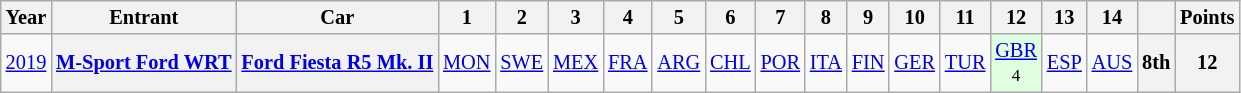<table class="wikitable" style="text-align:center; font-size:85%">
<tr>
<th>Year</th>
<th>Entrant</th>
<th>Car</th>
<th>1</th>
<th>2</th>
<th>3</th>
<th>4</th>
<th>5</th>
<th>6</th>
<th>7</th>
<th>8</th>
<th>9</th>
<th>10</th>
<th>11</th>
<th>12</th>
<th>13</th>
<th>14</th>
<th></th>
<th>Points</th>
</tr>
<tr>
<td><a href='#'>2019</a></td>
<th nowrap><a href='#'>M-Sport Ford WRT</a></th>
<th nowrap><a href='#'>Ford Fiesta R5 Mk. II</a></th>
<td><a href='#'>MON</a></td>
<td><a href='#'>SWE</a></td>
<td><a href='#'>MEX</a></td>
<td><a href='#'>FRA</a></td>
<td><a href='#'>ARG</a></td>
<td><a href='#'>CHL</a></td>
<td><a href='#'>POR</a></td>
<td><a href='#'>ITA</a></td>
<td><a href='#'>FIN</a></td>
<td><a href='#'>GER</a></td>
<td><a href='#'>TUR</a></td>
<td style="background:#DFFFDF;"><a href='#'>GBR</a><br><small>4</small></td>
<td><a href='#'>ESP</a></td>
<td><a href='#'>AUS</a></td>
<th>8th</th>
<th>12</th>
</tr>
</table>
